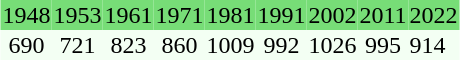<table align="center" cellspacing="0" style="background:#f3fff3">
<tr bgcolor="#77dd77">
<td align="center">1948</td>
<td align="center">1953</td>
<td align="center">1961</td>
<td align="center">1971</td>
<td align="center">1981</td>
<td align="center">1991</td>
<td align="center">2002</td>
<td align="center">2011</td>
<td>2022</td>
</tr>
<tr>
<td align="center">690</td>
<td align="center">721</td>
<td align="center">823</td>
<td align="center">860</td>
<td align="center">1009</td>
<td align="center">992</td>
<td align="center">1026</td>
<td align="center">995</td>
<td>914</td>
</tr>
</table>
